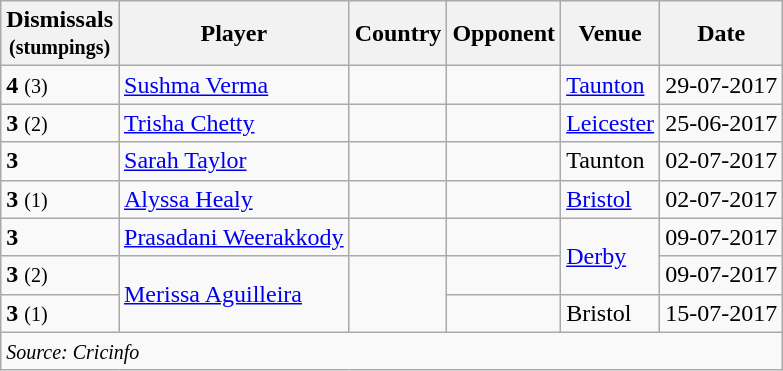<table class="wikitable">
<tr>
<th>Dismissals<br><small>(stumpings)</small></th>
<th>Player</th>
<th>Country</th>
<th>Opponent</th>
<th>Venue</th>
<th>Date</th>
</tr>
<tr>
<td><strong>4</strong> <small>(3)</small></td>
<td><a href='#'>Sushma Verma</a></td>
<td></td>
<td></td>
<td><a href='#'>Taunton</a></td>
<td>29-07-2017</td>
</tr>
<tr>
<td><strong>3</strong> <small>(2)</small></td>
<td><a href='#'>Trisha Chetty</a></td>
<td></td>
<td></td>
<td><a href='#'>Leicester</a></td>
<td>25-06-2017</td>
</tr>
<tr>
<td><strong>3</strong></td>
<td><a href='#'>Sarah Taylor</a></td>
<td></td>
<td></td>
<td>Taunton</td>
<td>02-07-2017</td>
</tr>
<tr>
<td><strong>3</strong> <small>(1)</small></td>
<td><a href='#'>Alyssa Healy</a></td>
<td></td>
<td></td>
<td><a href='#'>Bristol</a></td>
<td>02-07-2017</td>
</tr>
<tr>
<td><strong>3</strong></td>
<td><a href='#'>Prasadani Weerakkody</a></td>
<td></td>
<td></td>
<td rowspan="2"><a href='#'>Derby</a></td>
<td>09-07-2017</td>
</tr>
<tr>
<td><strong>3</strong> <small>(2)</small></td>
<td rowspan="2"><a href='#'>Merissa Aguilleira</a></td>
<td rowspan="2"></td>
<td></td>
<td>09-07-2017</td>
</tr>
<tr>
<td><strong>3</strong> <small>(1)</small></td>
<td></td>
<td>Bristol</td>
<td>15-07-2017</td>
</tr>
<tr>
<td colspan="6"><small><em>Source: Cricinfo</em></small></td>
</tr>
</table>
